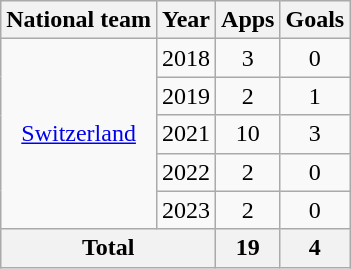<table class="wikitable" style="text-align:center">
<tr>
<th>National team</th>
<th>Year</th>
<th>Apps</th>
<th>Goals</th>
</tr>
<tr>
<td rowspan="5"><a href='#'>Switzerland</a></td>
<td>2018</td>
<td>3</td>
<td>0</td>
</tr>
<tr>
<td>2019</td>
<td>2</td>
<td>1</td>
</tr>
<tr>
<td>2021</td>
<td>10</td>
<td>3</td>
</tr>
<tr>
<td>2022</td>
<td>2</td>
<td>0</td>
</tr>
<tr>
<td>2023</td>
<td>2</td>
<td>0</td>
</tr>
<tr>
<th colspan=2>Total</th>
<th>19</th>
<th>4</th>
</tr>
</table>
